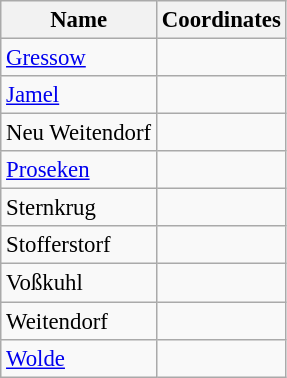<table class="wikitable" style="font-size: 95%;">
<tr>
<th>Name</th>
<th>Coordinates</th>
</tr>
<tr>
<td><a href='#'>Gressow</a></td>
<td></td>
</tr>
<tr>
<td><a href='#'>Jamel</a></td>
<td></td>
</tr>
<tr>
<td>Neu Weitendorf</td>
<td></td>
</tr>
<tr>
<td><a href='#'>Proseken</a></td>
<td></td>
</tr>
<tr>
<td>Sternkrug</td>
<td></td>
</tr>
<tr>
<td>Stofferstorf</td>
<td></td>
</tr>
<tr>
<td>Voßkuhl</td>
<td></td>
</tr>
<tr>
<td>Weitendorf</td>
<td></td>
</tr>
<tr>
<td><a href='#'>Wolde</a></td>
<td></td>
</tr>
</table>
